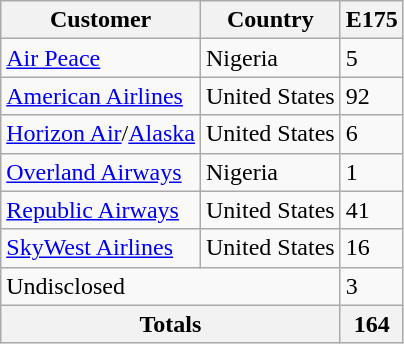<table class="wikitable sortable">
<tr>
<th>Customer</th>
<th>Country</th>
<th>E175</th>
</tr>
<tr>
<td><a href='#'>Air Peace</a></td>
<td>Nigeria</td>
<td>5</td>
</tr>
<tr>
<td><a href='#'>American Airlines</a></td>
<td>United States</td>
<td>92</td>
</tr>
<tr>
<td><a href='#'>Horizon Air</a>/<a href='#'>Alaska</a></td>
<td>United States</td>
<td>6</td>
</tr>
<tr>
<td><a href='#'>Overland Airways</a></td>
<td>Nigeria</td>
<td>1</td>
</tr>
<tr>
<td><a href='#'>Republic Airways</a></td>
<td>United States</td>
<td>41</td>
</tr>
<tr>
<td><a href='#'>SkyWest Airlines</a></td>
<td>United States</td>
<td>16</td>
</tr>
<tr>
<td colspan="2">Undisclosed</td>
<td>3</td>
</tr>
<tr>
<th colspan="2">Totals</th>
<th>164</th>
</tr>
</table>
